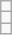<table class="wikitable">
<tr>
<td></td>
</tr>
<tr>
<td></td>
</tr>
<tr>
<td></td>
</tr>
</table>
